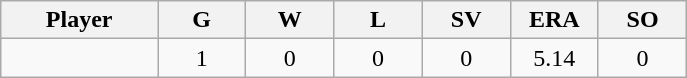<table class="wikitable sortable">
<tr>
<th bgcolor="#DDDDFF" width="16%">Player</th>
<th bgcolor="#DDDDFF" width="9%">G</th>
<th bgcolor="#DDDDFF" width="9%">W</th>
<th bgcolor="#DDDDFF" width="9%">L</th>
<th bgcolor="#DDDDFF" width="9%">SV</th>
<th bgcolor="#DDDDFF" width="9%">ERA</th>
<th bgcolor="#DDDDFF" width="9%">SO</th>
</tr>
<tr align="center">
<td></td>
<td>1</td>
<td>0</td>
<td>0</td>
<td>0</td>
<td>5.14</td>
<td>0</td>
</tr>
</table>
